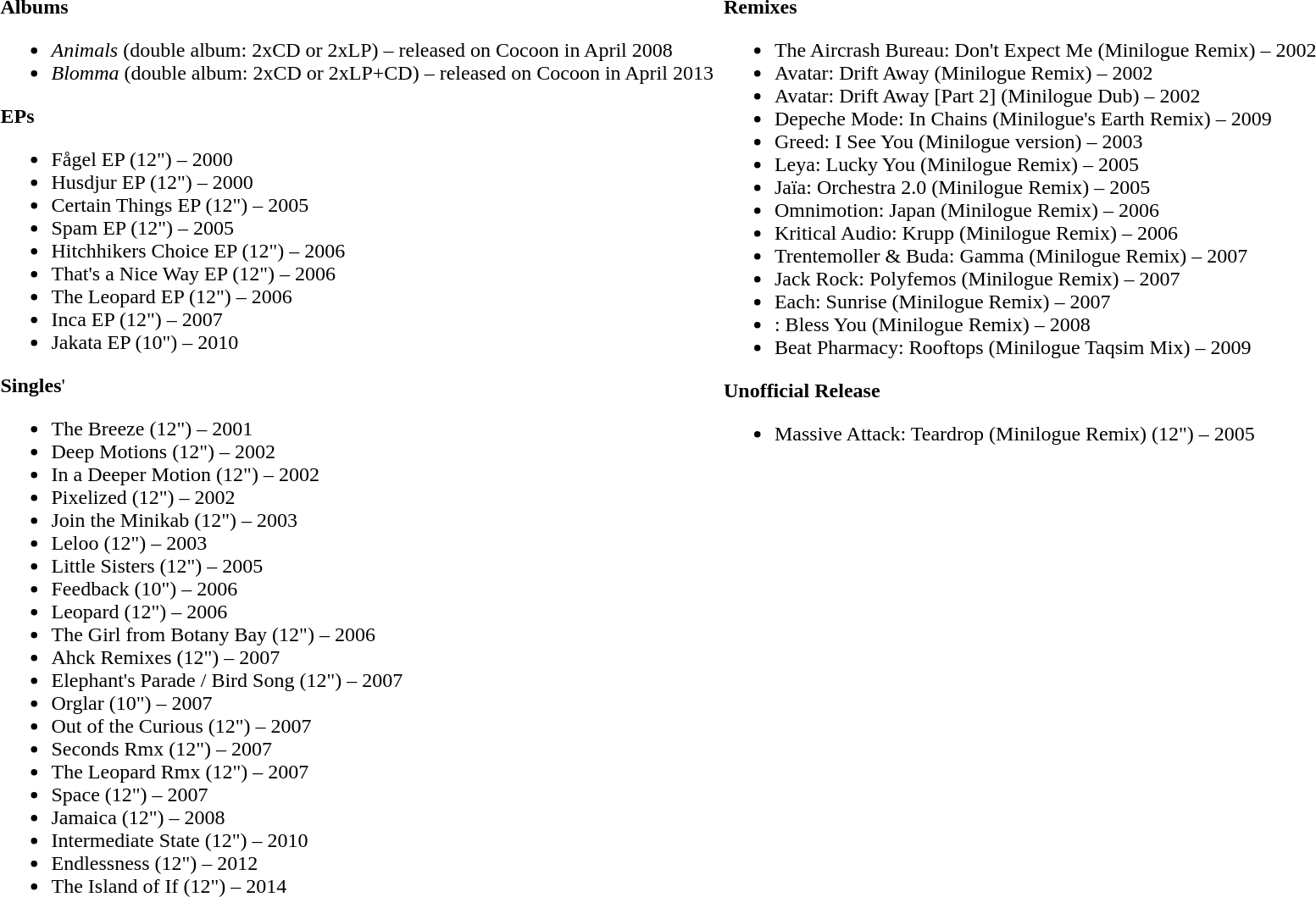<table>
<tr>
<td></td>
<td valign="top"><br><strong>Albums</strong><ul><li><em>Animals</em> (double album: 2xCD or 2xLP) – released on Cocoon in April 2008</li><li><em>Blomma</em> (double album: 2xCD or 2xLP+CD) – released on Cocoon in April 2013</li></ul><strong>EPs</strong><ul><li>Fågel EP (12") – 2000</li><li>Husdjur EP (12") – 2000</li><li>Certain Things EP (12") – 2005</li><li>Spam EP (12") – 2005</li><li>Hitchhikers Choice EP (12") – 2006</li><li>That's a Nice Way EP (12") – 2006</li><li>The Leopard EP (12") – 2006</li><li>Inca EP (12") – 2007</li><li>Jakata EP (10") – 2010</li></ul><strong>Singles</strong>'<ul><li>The Breeze (12") – 2001</li><li>Deep Motions (12") – 2002</li><li>In a Deeper Motion (12") – 2002</li><li>Pixelized (12") – 2002</li><li>Join the Minikab (12") – 2003</li><li>Leloo (12") – 2003</li><li>Little Sisters (12") – 2005</li><li>Feedback (10") – 2006</li><li>Leopard (12") – 2006</li><li>The Girl from Botany Bay (12") – 2006</li><li>Ahck Remixes (12") – 2007</li><li>Elephant's Parade / Bird Song (12") – 2007</li><li>Orglar (10") – 2007</li><li>Out of the Curious (12") – 2007</li><li>Seconds Rmx (12") – 2007</li><li>The Leopard Rmx (12") – 2007</li><li>Space (12") – 2007</li><li>Jamaica (12") – 2008</li><li>Intermediate State  (12") – 2010</li><li>Endlessness (12") – 2012</li><li>The Island of If (12") – 2014</li></ul></td>
<td></td>
<td valign="top"><br><strong>Remixes</strong><ul><li>The Aircrash Bureau: Don't Expect Me (Minilogue Remix) – 2002</li><li>Avatar: Drift Away (Minilogue Remix) – 2002</li><li>Avatar: Drift Away [Part 2] (Minilogue Dub) – 2002</li><li>Depeche Mode: In Chains (Minilogue's Earth Remix) – 2009</li><li>Greed: I See You (Minilogue version) – 2003</li><li>Leya: Lucky You (Minilogue Remix) – 2005</li><li>Jaïa: Orchestra 2.0 (Minilogue Remix) – 2005</li><li>Omnimotion: Japan (Minilogue Remix) – 2006</li><li>Kritical Audio: Krupp (Minilogue Remix) – 2006</li><li>Trentemoller & Buda: Gamma (Minilogue Remix) – 2007</li><li>Jack Rock: Polyfemos (Minilogue Remix) – 2007</li><li>Each: Sunrise (Minilogue Remix) – 2007</li><li>: Bless You (Minilogue Remix) – 2008</li><li>Beat Pharmacy: Rooftops (Minilogue Taqsim Mix) – 2009</li></ul><strong>Unofficial Release</strong><ul><li>Massive Attack: Teardrop (Minilogue Remix) (12") – 2005</li></ul></td>
</tr>
</table>
